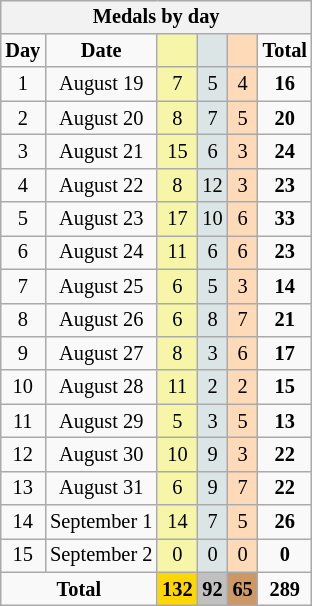<table class=wikitable style="font-size:85%; text-align:center;float:right;clear:right;margin-left:1em;">
<tr>
<th colspan=7>Medals by day</th>
</tr>
<tr>
<td><strong>Day</strong></td>
<td><strong>Date</strong></td>
<td bgcolor=F7F6A8></td>
<td bgcolor=DCE5E5></td>
<td bgcolor=FFDAB9></td>
<td><strong>Total</strong></td>
</tr>
<tr>
<td>1</td>
<td>August 19</td>
<td bgcolor=F7F6A8>7</td>
<td bgcolor=DCE5E5>5</td>
<td bgcolor=FFDAB9>4</td>
<td><strong>16</strong></td>
</tr>
<tr>
<td>2</td>
<td>August 20</td>
<td bgcolor=F7F6A8>8</td>
<td bgcolor=DCE5E5>7</td>
<td bgcolor=FFDAB9>5</td>
<td><strong>20</strong></td>
</tr>
<tr>
<td>3</td>
<td>August 21</td>
<td bgcolor=F7F6A8>15</td>
<td bgcolor=DCE5E5>6</td>
<td bgcolor=FFDAB9>3</td>
<td><strong>24</strong></td>
</tr>
<tr>
<td>4</td>
<td>August 22</td>
<td bgcolor=F7F6A8>8</td>
<td bgcolor=DCE5E5>12</td>
<td bgcolor=FFDAB9>3</td>
<td><strong>23</strong></td>
</tr>
<tr>
<td>5</td>
<td>August 23</td>
<td bgcolor=F7F6A8>17</td>
<td bgcolor=DCE5E5>10</td>
<td bgcolor=FFDAB9>6</td>
<td><strong>33</strong></td>
</tr>
<tr>
<td>6</td>
<td>August 24</td>
<td bgcolor=F7F6A8>11</td>
<td bgcolor=DCE5E5>6</td>
<td bgcolor=FFDAB9>6</td>
<td><strong>23</strong></td>
</tr>
<tr>
<td>7</td>
<td>August 25</td>
<td bgcolor=F7F6A8>6</td>
<td bgcolor=DCE5E5>5</td>
<td bgcolor=FFDAB9>3</td>
<td><strong>14</strong></td>
</tr>
<tr>
<td>8</td>
<td>August 26</td>
<td bgcolor=F7F6A8>6</td>
<td bgcolor=DCE5E5>8</td>
<td bgcolor=FFDAB9>7</td>
<td><strong>21</strong></td>
</tr>
<tr>
<td>9</td>
<td>August 27</td>
<td bgcolor=F7F6A8>8</td>
<td bgcolor=DCE5E5>3</td>
<td bgcolor=FFDAB9>6</td>
<td><strong>17</strong></td>
</tr>
<tr>
<td>10</td>
<td>August 28</td>
<td bgcolor=F7F6A8>11</td>
<td bgcolor=DCE5E5>2</td>
<td bgcolor=FFDAB9>2</td>
<td><strong>15</strong></td>
</tr>
<tr>
<td>11</td>
<td>August 29</td>
<td bgcolor=F7F6A8>5</td>
<td bgcolor=DCE5E5>3</td>
<td bgcolor=FFDAB9>5</td>
<td><strong>13</strong></td>
</tr>
<tr>
<td>12</td>
<td>August 30</td>
<td bgcolor=F7F6A8>10</td>
<td bgcolor=DCE5E5>9</td>
<td bgcolor=FFDAB9>3</td>
<td><strong>22</strong></td>
</tr>
<tr>
<td>13</td>
<td>August 31</td>
<td bgcolor=F7F6A8>6</td>
<td bgcolor=DCE5E5>9</td>
<td bgcolor=FFDAB9>7</td>
<td><strong>22</strong></td>
</tr>
<tr>
<td>14</td>
<td>September 1</td>
<td bgcolor=F7F6A8>14</td>
<td bgcolor=DCE5E5>7</td>
<td bgcolor=FFDAB9>5</td>
<td><strong>26</strong></td>
</tr>
<tr>
<td>15</td>
<td>September 2</td>
<td bgcolor=F7F6A8>0</td>
<td bgcolor=DCE5E5>0</td>
<td bgcolor=FFDAB9>0</td>
<td><strong>0</strong></td>
</tr>
<tr>
<td colspan=2><strong>Total</strong></td>
<td style="background:gold;"><strong>132</strong></td>
<td style="background:silver;"><strong>92</strong></td>
<td style="background:#c96;"><strong>65</strong></td>
<td><strong>289</strong></td>
</tr>
</table>
